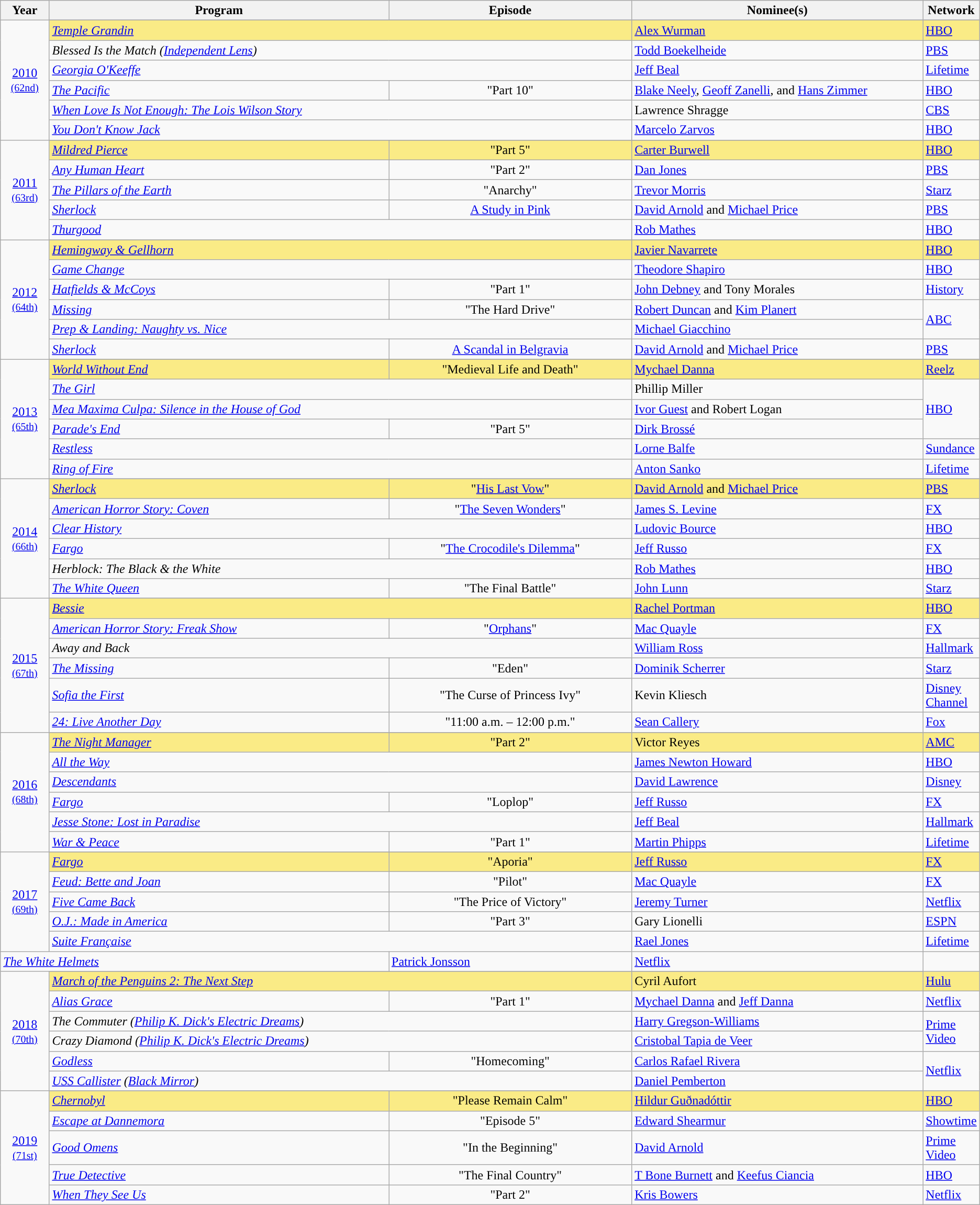<table class="wikitable">
<tr>
<th width="5%">Year</th>
<th width="35%">Program</th>
<th width="25%">Episode</th>
<th width="30%">Nominee(s)</th>
<th width="5%">Network</th>
</tr>
<tr>
<td rowspan="7" style="text-align:center;"><a href='#'>2010</a><br><small><a href='#'>(62nd)</a></small><br></td>
</tr>
<tr style="background:#FAEB86">
<td colspan=2><em><a href='#'>Temple Grandin</a></em></td>
<td><a href='#'>Alex Wurman</a></td>
<td><a href='#'>HBO</a></td>
</tr>
<tr>
<td colspan=2><em>Blessed Is the Match (<a href='#'>Independent Lens</a>)</em></td>
<td><a href='#'>Todd Boekelheide</a></td>
<td><a href='#'>PBS</a></td>
</tr>
<tr>
<td colspan=2><em><a href='#'>Georgia O'Keeffe</a></em></td>
<td><a href='#'>Jeff Beal</a></td>
<td><a href='#'>Lifetime</a></td>
</tr>
<tr>
<td><em><a href='#'>The Pacific</a></em></td>
<td align=center>"Part 10"</td>
<td><a href='#'>Blake Neely</a>, <a href='#'>Geoff Zanelli</a>, and <a href='#'>Hans Zimmer</a></td>
<td><a href='#'>HBO</a></td>
</tr>
<tr>
<td colspan=2><em><a href='#'>When Love Is Not Enough: The Lois Wilson Story</a></em></td>
<td>Lawrence Shragge</td>
<td><a href='#'>CBS</a></td>
</tr>
<tr>
<td colspan=2><em><a href='#'>You Don't Know Jack</a></em></td>
<td><a href='#'>Marcelo Zarvos</a></td>
<td><a href='#'>HBO</a></td>
</tr>
<tr>
<td rowspan="6" style="text-align:center;"><a href='#'>2011</a><br><small><a href='#'>(63rd)</a></small><br></td>
</tr>
<tr style="background:#FAEB86">
<td><em><a href='#'>Mildred Pierce</a></em></td>
<td align=center>"Part 5"</td>
<td><a href='#'>Carter Burwell</a></td>
<td><a href='#'>HBO</a></td>
</tr>
<tr>
<td><em><a href='#'>Any Human Heart</a></em></td>
<td align=center>"Part 2"</td>
<td><a href='#'>Dan Jones</a></td>
<td><a href='#'>PBS</a></td>
</tr>
<tr>
<td><em><a href='#'>The Pillars of the Earth</a></em></td>
<td align=center>"Anarchy"</td>
<td><a href='#'>Trevor Morris</a></td>
<td><a href='#'>Starz</a></td>
</tr>
<tr>
<td><em><a href='#'>Sherlock</a></em></td>
<td align=center><a href='#'>A Study in Pink</a></td>
<td><a href='#'>David Arnold</a> and <a href='#'>Michael Price</a></td>
<td><a href='#'>PBS</a></td>
</tr>
<tr>
<td colspan=2><em><a href='#'>Thurgood</a></em></td>
<td><a href='#'>Rob Mathes</a></td>
<td><a href='#'>HBO</a></td>
</tr>
<tr>
<td rowspan="7" style="text-align:center;"><a href='#'>2012</a><br><small><a href='#'>(64th)</a></small><br></td>
</tr>
<tr style="background:#FAEB86">
<td colspan=2><em><a href='#'>Hemingway & Gellhorn</a></em></td>
<td><a href='#'>Javier Navarrete</a></td>
<td><a href='#'>HBO</a></td>
</tr>
<tr>
<td colspan=2><em><a href='#'>Game Change</a></em></td>
<td><a href='#'>Theodore Shapiro</a></td>
<td><a href='#'>HBO</a></td>
</tr>
<tr>
<td><em><a href='#'>Hatfields & McCoys</a></em></td>
<td align=center>"Part 1"</td>
<td><a href='#'>John Debney</a> and Tony Morales</td>
<td><a href='#'>History</a></td>
</tr>
<tr>
<td><em><a href='#'>Missing</a></em></td>
<td align=center>"The Hard Drive"</td>
<td><a href='#'>Robert Duncan</a> and <a href='#'>Kim Planert</a></td>
<td rowspan=2><a href='#'>ABC</a></td>
</tr>
<tr>
<td colspan=2><em><a href='#'>Prep & Landing: Naughty vs. Nice</a></em></td>
<td><a href='#'>Michael Giacchino</a></td>
</tr>
<tr>
<td><em><a href='#'>Sherlock</a></em></td>
<td align=center><a href='#'>A Scandal in Belgravia</a></td>
<td><a href='#'>David Arnold</a> and <a href='#'>Michael Price</a></td>
<td><a href='#'>PBS</a></td>
</tr>
<tr>
<td rowspan="7" style="text-align:center;"><a href='#'>2013</a><br><small><a href='#'>(65th)</a></small><br></td>
</tr>
<tr style="background:#FAEB86">
<td><em><a href='#'>World Without End</a></em></td>
<td align=center>"Medieval Life and Death"</td>
<td><a href='#'>Mychael Danna</a></td>
<td><a href='#'>Reelz</a></td>
</tr>
<tr>
<td colspan=2><em><a href='#'>The Girl</a></em></td>
<td>Phillip Miller</td>
<td rowspan=3><a href='#'>HBO</a></td>
</tr>
<tr>
<td colspan=2><em><a href='#'>Mea Maxima Culpa: Silence in the House of God</a></em></td>
<td><a href='#'>Ivor Guest</a> and Robert Logan</td>
</tr>
<tr>
<td><em><a href='#'>Parade's End</a></em></td>
<td align=center>"Part 5"</td>
<td><a href='#'>Dirk Brossé</a></td>
</tr>
<tr>
<td colspan=2><em><a href='#'>Restless</a></em></td>
<td><a href='#'>Lorne Balfe</a></td>
<td><a href='#'>Sundance</a></td>
</tr>
<tr>
<td colspan=2><em><a href='#'>Ring of Fire</a></em></td>
<td><a href='#'>Anton Sanko</a></td>
<td><a href='#'>Lifetime</a></td>
</tr>
<tr>
<td rowspan="7" style="text-align:center;"><a href='#'>2014</a><br><small><a href='#'>(66th)</a></small><br></td>
</tr>
<tr style="background:#FAEB86">
<td><em><a href='#'>Sherlock</a></em></td>
<td align=center>"<a href='#'>His Last Vow</a>"</td>
<td><a href='#'>David Arnold</a> and <a href='#'>Michael Price</a></td>
<td><a href='#'>PBS</a></td>
</tr>
<tr>
<td><em><a href='#'>American Horror Story: Coven</a></em></td>
<td align=center>"<a href='#'>The Seven Wonders</a>"</td>
<td><a href='#'>James S. Levine</a></td>
<td><a href='#'>FX</a></td>
</tr>
<tr>
<td colspan=2><em><a href='#'>Clear History</a></em></td>
<td><a href='#'>Ludovic Bource</a></td>
<td><a href='#'>HBO</a></td>
</tr>
<tr>
<td><em><a href='#'>Fargo</a></em></td>
<td align=center>"<a href='#'>The Crocodile's Dilemma</a>"</td>
<td><a href='#'>Jeff Russo</a></td>
<td><a href='#'>FX</a></td>
</tr>
<tr>
<td colspan=2><em>Herblock: The Black & the White</em></td>
<td><a href='#'>Rob Mathes</a></td>
<td><a href='#'>HBO</a></td>
</tr>
<tr>
<td><em><a href='#'>The White Queen</a></em></td>
<td align=center>"The Final Battle"</td>
<td><a href='#'>John Lunn</a></td>
<td><a href='#'>Starz</a></td>
</tr>
<tr>
<td rowspan="7" style="text-align:center;"><a href='#'>2015</a><br><small><a href='#'>(67th)</a></small><br></td>
</tr>
<tr style="background:#FAEB86">
<td colspan=2><em><a href='#'>Bessie</a></em></td>
<td><a href='#'>Rachel Portman</a></td>
<td><a href='#'>HBO</a></td>
</tr>
<tr>
<td><em><a href='#'>American Horror Story: Freak Show</a></em></td>
<td align=center>"<a href='#'>Orphans</a>"</td>
<td><a href='#'>Mac Quayle</a></td>
<td><a href='#'>FX</a></td>
</tr>
<tr>
<td colspan=2><em>Away and Back</em></td>
<td><a href='#'>William Ross</a></td>
<td><a href='#'>Hallmark</a></td>
</tr>
<tr>
<td><em><a href='#'>The Missing</a></em></td>
<td align=center>"Eden"</td>
<td><a href='#'>Dominik Scherrer</a></td>
<td><a href='#'>Starz</a></td>
</tr>
<tr>
<td><em><a href='#'>Sofia the First</a></em></td>
<td align=center>"The Curse of Princess Ivy"</td>
<td>Kevin Kliesch</td>
<td><a href='#'>Disney Channel</a></td>
</tr>
<tr>
<td><em><a href='#'>24: Live Another Day</a></em></td>
<td align=center>"11:00 a.m. – 12:00 p.m."</td>
<td><a href='#'>Sean Callery</a></td>
<td><a href='#'>Fox</a></td>
</tr>
<tr>
<td rowspan="7" style="text-align:center;"><a href='#'>2016</a><br><small><a href='#'>(68th)</a></small><br></td>
</tr>
<tr style="background:#FAEB86">
<td><em><a href='#'>The Night Manager</a></em></td>
<td align=center>"Part 2"</td>
<td>Victor Reyes</td>
<td><a href='#'>AMC</a></td>
</tr>
<tr>
<td colspan=2><em><a href='#'>All the Way</a></em></td>
<td><a href='#'>James Newton Howard</a></td>
<td><a href='#'>HBO</a></td>
</tr>
<tr>
<td colspan=2><em><a href='#'>Descendants</a></em></td>
<td><a href='#'>David Lawrence</a></td>
<td><a href='#'>Disney</a></td>
</tr>
<tr>
<td><em><a href='#'>Fargo</a></em></td>
<td align=center>"Loplop"</td>
<td><a href='#'>Jeff Russo</a></td>
<td><a href='#'>FX</a></td>
</tr>
<tr>
<td colspan=2><em><a href='#'>Jesse Stone: Lost in Paradise</a></em></td>
<td><a href='#'>Jeff Beal</a></td>
<td><a href='#'>Hallmark</a></td>
</tr>
<tr>
<td><em><a href='#'>War & Peace</a></em></td>
<td align=center>"Part 1"</td>
<td><a href='#'>Martin Phipps</a></td>
<td><a href='#'>Lifetime</a></td>
</tr>
<tr>
<td rowspan="7" style="text-align:center;"><a href='#'>2017</a><br><small><a href='#'>(69th)</a></small><br></td>
</tr>
<tr>
</tr>
<tr style="background:#FAEB86">
<td><em><a href='#'>Fargo</a></em></td>
<td align=center>"Aporia"</td>
<td><a href='#'>Jeff Russo</a></td>
<td><a href='#'>FX</a></td>
</tr>
<tr>
<td><em><a href='#'>Feud: Bette and Joan</a></em></td>
<td align=center>"Pilot"</td>
<td><a href='#'>Mac Quayle</a></td>
<td><a href='#'>FX</a></td>
</tr>
<tr>
<td><em><a href='#'>Five Came Back</a></em></td>
<td align=center>"The Price of Victory"</td>
<td><a href='#'>Jeremy Turner</a></td>
<td><a href='#'>Netflix</a></td>
</tr>
<tr>
<td><em><a href='#'>O.J.: Made in America</a></em></td>
<td align=center>"Part 3"</td>
<td>Gary Lionelli</td>
<td><a href='#'>ESPN</a></td>
</tr>
<tr>
<td colspan=2><em><a href='#'>Suite Française</a></em></td>
<td><a href='#'>Rael Jones</a></td>
<td><a href='#'>Lifetime</a></td>
</tr>
<tr>
<td colspan=2><em><a href='#'>The White Helmets</a></em></td>
<td><a href='#'>Patrick Jonsson</a></td>
<td><a href='#'>Netflix</a></td>
</tr>
<tr>
<td rowspan="7" style="text-align:center;"><a href='#'>2018</a><br><small><a href='#'>(70th)</a></small><br></td>
</tr>
<tr style="background:#FAEB86">
<td colspan=2><em><a href='#'>March of the Penguins 2: The Next Step</a></em></td>
<td>Cyril Aufort</td>
<td><a href='#'>Hulu</a></td>
</tr>
<tr>
<td><em><a href='#'>Alias Grace</a></em></td>
<td align=center>"Part 1"</td>
<td><a href='#'>Mychael Danna</a> and <a href='#'>Jeff Danna</a></td>
<td><a href='#'>Netflix</a></td>
</tr>
<tr>
<td colspan=2><em>The Commuter (<a href='#'>Philip K. Dick's Electric Dreams</a>)</em></td>
<td><a href='#'>Harry Gregson-Williams</a></td>
<td rowspan="2"><a href='#'>Prime Video</a></td>
</tr>
<tr>
<td colspan=2><em>Crazy Diamond (<a href='#'>Philip K. Dick's Electric Dreams</a>)</em></td>
<td><a href='#'>Cristobal Tapia de Veer</a></td>
</tr>
<tr>
<td><em><a href='#'>Godless</a></em></td>
<td align=center>"Homecoming"</td>
<td><a href='#'>Carlos Rafael Rivera</a></td>
<td rowspan=2><a href='#'>Netflix</a></td>
</tr>
<tr>
<td colspan=2><em><a href='#'>USS Callister</a> (<a href='#'>Black Mirror</a>)</em></td>
<td><a href='#'>Daniel Pemberton</a></td>
</tr>
<tr>
<td rowspan=6 style="text-align:center"><a href='#'>2019</a><br><small><a href='#'>(71st)</a></small><br></td>
</tr>
<tr style="background:#FAEB86">
<td><em><a href='#'>Chernobyl</a></em></td>
<td align=center>"Please Remain Calm"</td>
<td><a href='#'>Hildur Guðnadóttir</a></td>
<td><a href='#'>HBO</a></td>
</tr>
<tr>
<td><em><a href='#'>Escape at Dannemora</a></em></td>
<td align=center>"Episode 5"</td>
<td><a href='#'>Edward Shearmur</a></td>
<td><a href='#'>Showtime</a></td>
</tr>
<tr>
<td><em><a href='#'>Good Omens</a></em></td>
<td align=center>"In the Beginning"</td>
<td><a href='#'>David Arnold</a></td>
<td><a href='#'>Prime Video</a></td>
</tr>
<tr>
<td><em><a href='#'>True Detective</a></em></td>
<td align=center>"The Final Country"</td>
<td><a href='#'>T Bone Burnett</a> and <a href='#'>Keefus Ciancia</a></td>
<td><a href='#'>HBO</a></td>
</tr>
<tr>
<td><em><a href='#'>When They See Us</a></em></td>
<td align=center>"Part 2"</td>
<td><a href='#'>Kris Bowers</a></td>
<td><a href='#'>Netflix</a></td>
</tr>
</table>
